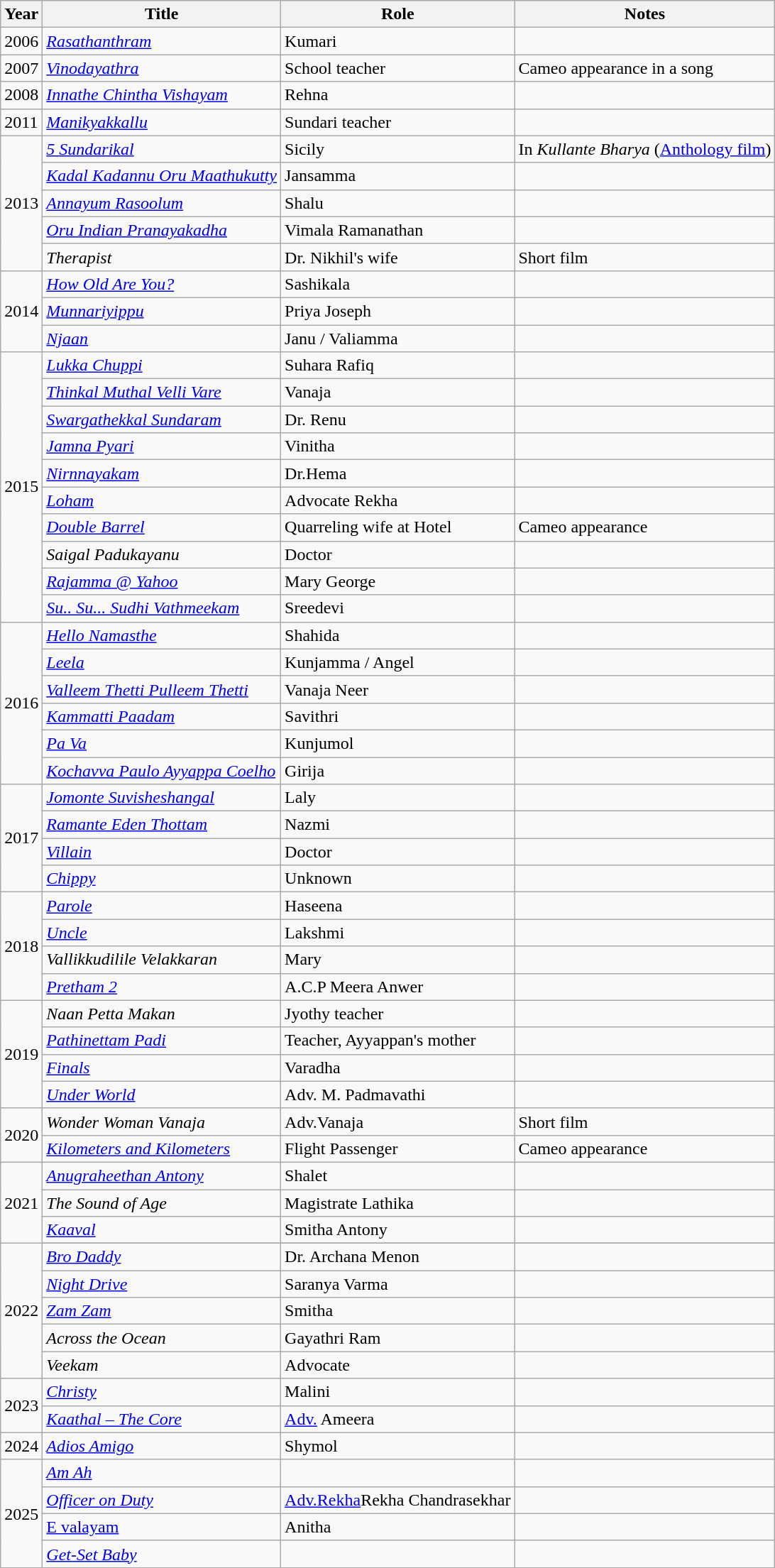<table class="wikitable sortable">
<tr>
<th>Year</th>
<th>Title</th>
<th>Role</th>
<th class="unsortable">Notes</th>
</tr>
<tr>
<td>2006</td>
<td><em><a href='#'>Rasathanthram</a></em></td>
<td>Kumari</td>
<td></td>
</tr>
<tr>
<td>2007</td>
<td><em><a href='#'>Vinodayathra</a></em></td>
<td>School teacher</td>
<td>Cameo appearance in a song</td>
</tr>
<tr>
<td>2008</td>
<td><em><a href='#'>Innathe Chintha Vishayam</a></em></td>
<td>Rehna</td>
<td></td>
</tr>
<tr>
<td>2011</td>
<td><em><a href='#'>Manikyakkallu</a></em></td>
<td>Sundari teacher</td>
<td></td>
</tr>
<tr>
<td rowspan=5>2013</td>
<td><em><a href='#'>5 Sundarikal</a></em></td>
<td>Sicily</td>
<td>In <em>Kullante Bharya</em> (<a href='#'>Anthology film</a>)</td>
</tr>
<tr>
<td><em><a href='#'>Kadal Kadannu Oru Maathukutty</a></em></td>
<td>Jansamma</td>
<td></td>
</tr>
<tr>
<td><em><a href='#'>Annayum Rasoolum</a></em></td>
<td>Shalu</td>
<td></td>
</tr>
<tr>
<td><em><a href='#'>Oru Indian Pranayakadha</a></em></td>
<td>Vimala Ramanathan</td>
<td></td>
</tr>
<tr>
<td><em>Therapist</em></td>
<td>Dr. Nikhil's wife</td>
<td>Short film</td>
</tr>
<tr>
<td rowspan=3>2014</td>
<td><em><a href='#'>How Old Are You?</a></em></td>
<td>Sashikala</td>
<td></td>
</tr>
<tr>
<td><em><a href='#'>Munnariyippu</a></em></td>
<td>Priya Joseph</td>
<td></td>
</tr>
<tr>
<td><em><a href='#'>Njaan</a></em></td>
<td>Janu / Valiamma</td>
<td></td>
</tr>
<tr>
<td rowspan=10>2015</td>
<td><em><a href='#'>Lukka Chuppi</a></em></td>
<td>Suhara Rafiq</td>
<td></td>
</tr>
<tr>
<td><em><a href='#'>Thinkal Muthal Velli Vare</a></em></td>
<td>Vanaja</td>
<td></td>
</tr>
<tr>
<td><em><a href='#'>Swargathekkal Sundaram</a></em></td>
<td>Dr. Renu</td>
<td></td>
</tr>
<tr>
<td><em><a href='#'>Jamna Pyari</a></em></td>
<td>Vinitha</td>
<td></td>
</tr>
<tr>
<td><em><a href='#'>Nirnnayakam</a></em></td>
<td>Dr.Hema</td>
<td></td>
</tr>
<tr>
<td><em><a href='#'>Loham</a></em></td>
<td>Advocate Rekha</td>
<td></td>
</tr>
<tr>
<td><em><a href='#'>Double Barrel</a></em></td>
<td>Quarreling wife at Hotel</td>
<td>Cameo appearance</td>
</tr>
<tr>
<td><em>Saigal Padukayanu</em></td>
<td>Doctor</td>
<td></td>
</tr>
<tr>
<td><em><a href='#'>Rajamma @ Yahoo</a></em></td>
<td>Mary George</td>
<td></td>
</tr>
<tr>
<td><em><a href='#'>Su.. Su... Sudhi Vathmeekam</a></em></td>
<td>Sreedevi</td>
<td></td>
</tr>
<tr>
<td rowspan=6>2016</td>
<td><em><a href='#'>Hello Namasthe</a></em></td>
<td>Shahida</td>
<td></td>
</tr>
<tr>
<td><a href='#'><em>Leela</em></a></td>
<td>Kunjamma / Angel</td>
<td></td>
</tr>
<tr>
<td><em><a href='#'>Valleem Thetti Pulleem Thetti</a></em></td>
<td>Vanaja Neer</td>
<td></td>
</tr>
<tr>
<td><em><a href='#'>Kammatti Paadam</a></em></td>
<td>Savithri</td>
<td></td>
</tr>
<tr>
<td><em><a href='#'>Pa Va</a></em></td>
<td>Kunjumol</td>
<td></td>
</tr>
<tr>
<td><em><a href='#'>Kochavva Paulo Ayyappa Coelho</a></em></td>
<td>Girija</td>
<td></td>
</tr>
<tr>
<td rowspan=4>2017</td>
<td><em><a href='#'>Jomonte Suvisheshangal</a></em></td>
<td>Laly</td>
<td></td>
</tr>
<tr>
<td><em><a href='#'>Ramante Eden Thottam</a></em></td>
<td>Nazmi</td>
<td></td>
</tr>
<tr>
<td><a href='#'><em>Villain</em></a></td>
<td>Doctor</td>
<td></td>
</tr>
<tr>
<td><em><a href='#'>Chippy</a></em></td>
<td>Unknown</td>
<td></td>
</tr>
<tr>
<td rowspan=4>2018</td>
<td><em><a href='#'>Parole</a></em></td>
<td>Haseena</td>
<td></td>
</tr>
<tr>
<td><em><a href='#'>Uncle</a></em></td>
<td>Lakshmi</td>
<td></td>
</tr>
<tr>
<td><em>Vallikkudilile Velakkaran</em></td>
<td>Mary</td>
<td></td>
</tr>
<tr>
<td><em><a href='#'>Pretham 2</a></em></td>
<td>A.C.P Meera Anwer</td>
<td></td>
</tr>
<tr>
<td rowspan="4">2019</td>
<td><em>Naan Petta Makan</em></td>
<td>Jyothy teacher</td>
<td></td>
</tr>
<tr>
<td><em><a href='#'>Pathinettam Padi</a></em></td>
<td>Teacher, Ayyappan's mother</td>
<td></td>
</tr>
<tr>
<td><em><a href='#'>Finals</a></em></td>
<td>Varadha</td>
<td></td>
</tr>
<tr>
<td><em><a href='#'>Under World</a></em></td>
<td>Adv. M. Padmavathi</td>
<td></td>
</tr>
<tr>
<td rowspan="2">2020</td>
<td><em>Wonder Woman Vanaja</em></td>
<td>Adv.Vanaja</td>
<td>Short film</td>
</tr>
<tr>
<td><em><a href='#'>Kilometers and Kilometers</a></em></td>
<td>Flight Passenger</td>
<td>Cameo appearance</td>
</tr>
<tr>
<td rowspan="3">2021</td>
<td><em><a href='#'>Anugraheethan Antony</a></em></td>
<td>Shalet</td>
<td></td>
</tr>
<tr>
<td><em>The Sound of Age</em></td>
<td>Magistrate Lathika</td>
<td></td>
</tr>
<tr>
<td><em><a href='#'>Kaaval</a></em></td>
<td>Smitha Antony</td>
<td></td>
</tr>
<tr>
<td rowspan="6">2022</td>
</tr>
<tr>
<td><em><a href='#'>Bro Daddy</a></em></td>
<td>Dr. Archana Menon</td>
<td></td>
</tr>
<tr>
<td><em><a href='#'>Night Drive</a></em></td>
<td>Saranya Varma</td>
<td></td>
</tr>
<tr>
<td><em><a href='#'>Zam Zam</a></em></td>
<td>Smitha</td>
<td></td>
</tr>
<tr>
<td><em>Across the Ocean</em></td>
<td>Gayathri Ram</td>
<td></td>
</tr>
<tr>
<td><em>Veekam</em></td>
<td>Advocate</td>
<td></td>
</tr>
<tr>
<td rowspan=2>2023</td>
<td><em><a href='#'>Christy</a></em></td>
<td>Malini</td>
<td></td>
</tr>
<tr>
<td><em><a href='#'>Kaathal – The Core</a></em></td>
<td><a href='#'>Adv.</a> Ameera</td>
<td></td>
</tr>
<tr>
<td>2024</td>
<td><em><a href='#'>Adios Amigo</a></em></td>
<td>Shymol</td>
<td></td>
</tr>
<tr>
<td rowspan="4">2025</td>
<td><em><a href='#'>Am Ah</a></em></td>
<td></td>
<td></td>
</tr>
<tr>
<td><em><a href='#'>Officer on Duty</a></em></td>
<td><a href='#'>Adv.Rekha</a>Rekha Chandrasekhar</td>
<td></td>
</tr>
<tr>
<td><a href='#'>E valayam</a></td>
<td>Anitha</td>
<td></td>
</tr>
<tr>
<td><em><a href='#'>Get-Set Baby</a></em></td>
<td></td>
<td></td>
</tr>
<tr>
</tr>
</table>
